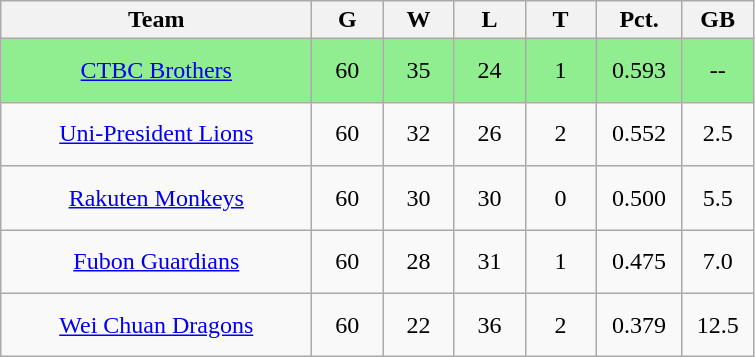<table class = "wikitable" style = "text-align:center">
<tr>
<th width = 200>Team</th>
<th width = 40>G</th>
<th width = 40>W</th>
<th width = 40>L</th>
<th width = 40>T</th>
<th width = 50>Pct.</th>
<th width = 40>GB</th>
</tr>
<tr style = "background:lightgreen;">
<td height = 35><a href='#'>CTBC Brothers</a></td>
<td>60</td>
<td>35</td>
<td>24</td>
<td>1</td>
<td>0.593</td>
<td>--</td>
</tr>
<tr>
<td height = 35><a href='#'>Uni-President Lions</a></td>
<td>60</td>
<td>32</td>
<td>26</td>
<td>2</td>
<td>0.552</td>
<td>2.5</td>
</tr>
<tr>
<td height = 35><a href='#'>Rakuten Monkeys</a></td>
<td>60</td>
<td>30</td>
<td>30</td>
<td>0</td>
<td>0.500</td>
<td>5.5</td>
</tr>
<tr>
<td height = 35><a href='#'>Fubon Guardians</a></td>
<td>60</td>
<td>28</td>
<td>31</td>
<td>1</td>
<td>0.475</td>
<td>7.0</td>
</tr>
<tr>
<td height = 35><a href='#'>Wei Chuan Dragons</a></td>
<td>60</td>
<td>22</td>
<td>36</td>
<td>2</td>
<td>0.379</td>
<td>12.5</td>
</tr>
</table>
